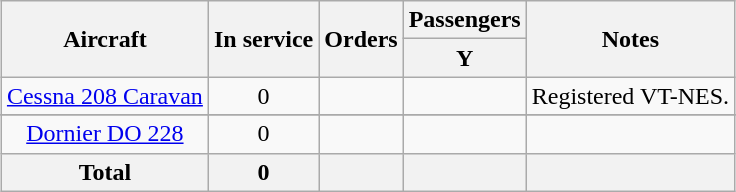<table class="wikitable" style="margin:1em auto; text-align:center;">
<tr>
<th rowspan="2">Aircraft</th>
<th rowspan="2">In service</th>
<th rowspan="2">Orders</th>
<th colspan="1">Passengers</th>
<th rowspan="2">Notes</th>
</tr>
<tr>
<th style="width:25px;"><abbr>Y</abbr></th>
</tr>
<tr>
<td><a href='#'>Cessna 208 Caravan</a></td>
<td>0</td>
<td></td>
<td></td>
<td>Registered VT-NES.</td>
</tr>
<tr>
</tr>
<tr>
<td><a href='#'>Dornier DO 228</a></td>
<td>0</td>
<td></td>
<td></td>
<td></td>
</tr>
<tr>
<th>Total</th>
<th>0</th>
<th></th>
<th></th>
<th colspan=2></th>
</tr>
</table>
